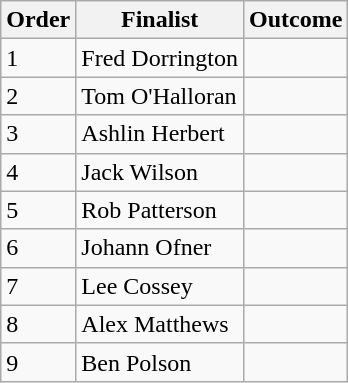<table class="wikitable sortable">
<tr>
<th>Order</th>
<th>Finalist</th>
<th>Outcome</th>
</tr>
<tr>
<td>1</td>
<td>Fred Dorrington</td>
<td></td>
</tr>
<tr>
<td>2</td>
<td>Tom O'Halloran</td>
<td></td>
</tr>
<tr>
<td>3</td>
<td>Ashlin Herbert</td>
<td></td>
</tr>
<tr>
<td>4</td>
<td>Jack Wilson</td>
<td></td>
</tr>
<tr>
<td>5</td>
<td>Rob Patterson</td>
<td></td>
</tr>
<tr>
<td>6</td>
<td>Johann Ofner</td>
<td></td>
</tr>
<tr>
<td>7</td>
<td>Lee Cossey</td>
<td></td>
</tr>
<tr>
<td>8</td>
<td>Alex Matthews</td>
<td></td>
</tr>
<tr>
<td>9</td>
<td>Ben Polson</td>
<td></td>
</tr>
</table>
